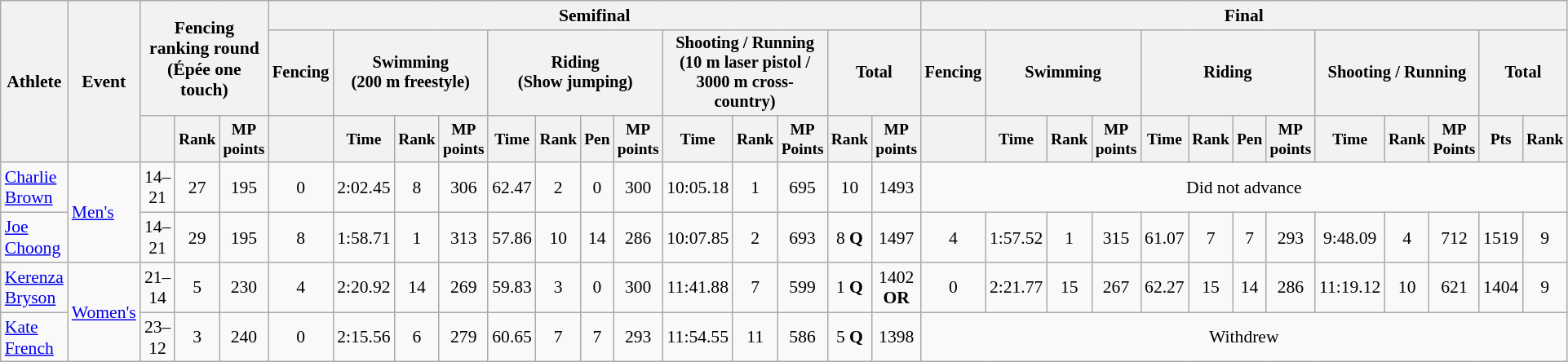<table class="wikitable" style="font-size:90%;text-align:center">
<tr>
<th rowspan="3">Athlete</th>
<th rowspan="3">Event</th>
<th colspan="3" rowspan="2">Fencing ranking round<br><span>(Épée one touch)</span></th>
<th colspan="13">Semifinal</th>
<th colspan="13">Final</th>
</tr>
<tr style="font-size:95%">
<th>Fencing</th>
<th colspan="3">Swimming<br><span>(200 m freestyle)</span></th>
<th colspan="4">Riding<br><span>(Show jumping)</span></th>
<th colspan="3">Shooting / Running<br><span>(10 m laser pistol /</span> <span>3000 m cross-country)</span></th>
<th colspan="2">Total</th>
<th>Fencing</th>
<th colspan="3">Swimming</th>
<th colspan="4">Riding</th>
<th colspan="3">Shooting / Running</th>
<th colspan="2">Total</th>
</tr>
<tr style="font-size:90%">
<th></th>
<th>Rank</th>
<th>MP points</th>
<th></th>
<th>Time</th>
<th>Rank</th>
<th>MP points</th>
<th>Time</th>
<th>Rank</th>
<th>Pen</th>
<th>MP points</th>
<th>Time</th>
<th>Rank</th>
<th>MP Points</th>
<th>Rank</th>
<th>MP points</th>
<th></th>
<th>Time</th>
<th>Rank</th>
<th>MP points</th>
<th>Time</th>
<th>Rank</th>
<th>Pen</th>
<th>MP points</th>
<th>Time</th>
<th>Rank</th>
<th>MP Points</th>
<th>Pts</th>
<th>Rank</th>
</tr>
<tr>
<td align="left"><a href='#'>Charlie Brown</a></td>
<td rowspan="2" align="left"><a href='#'>Men's</a></td>
<td>14–21</td>
<td>27</td>
<td>195</td>
<td>0</td>
<td>2:02.45</td>
<td>8</td>
<td>306</td>
<td>62.47</td>
<td>2</td>
<td>0</td>
<td>300</td>
<td>10:05.18</td>
<td>1</td>
<td>695</td>
<td>10</td>
<td>1493</td>
<td colspan="13">Did not advance</td>
</tr>
<tr>
<td align="left"><a href='#'>Joe Choong</a></td>
<td>14–21</td>
<td>29</td>
<td>195</td>
<td>8</td>
<td>1:58.71</td>
<td>1</td>
<td>313</td>
<td>57.86</td>
<td>10</td>
<td>14</td>
<td>286</td>
<td>10:07.85</td>
<td>2</td>
<td>693</td>
<td>8 <strong>Q</strong></td>
<td>1497</td>
<td>4</td>
<td>1:57.52</td>
<td>1</td>
<td>315</td>
<td>61.07</td>
<td>7</td>
<td>7</td>
<td>293</td>
<td>9:48.09</td>
<td>4</td>
<td>712</td>
<td>1519</td>
<td>9</td>
</tr>
<tr>
<td align=left><a href='#'>Kerenza Bryson</a></td>
<td rowspan="2"><a href='#'>Women's</a></td>
<td>21–14</td>
<td>5</td>
<td>230</td>
<td>4</td>
<td>2:20.92</td>
<td>14</td>
<td>269</td>
<td>59.83</td>
<td>3</td>
<td>0</td>
<td>300</td>
<td>11:41.88</td>
<td>7</td>
<td>599</td>
<td>1 <strong>Q</strong></td>
<td>1402 <strong>OR</strong></td>
<td>0</td>
<td>2:21.77</td>
<td>15</td>
<td>267</td>
<td>62.27</td>
<td>15</td>
<td>14</td>
<td>286</td>
<td>11:19.12</td>
<td>10</td>
<td>621</td>
<td>1404</td>
<td>9</td>
</tr>
<tr>
<td align=left><a href='#'>Kate French</a></td>
<td>23–12</td>
<td>3</td>
<td>240</td>
<td>0</td>
<td>2:15.56</td>
<td>6</td>
<td>279</td>
<td>60.65</td>
<td>7</td>
<td>7</td>
<td>293</td>
<td>11:54.55</td>
<td>11</td>
<td>586</td>
<td>5 <strong>Q</strong></td>
<td>1398</td>
<td colspan=13>Withdrew</td>
</tr>
</table>
